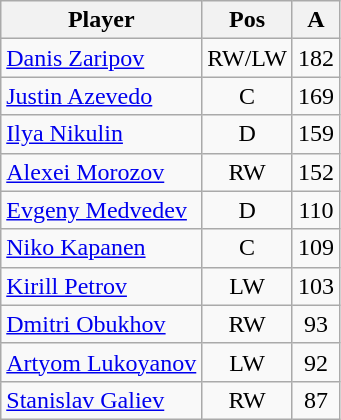<table class="wikitable">
<tr>
<th>Player</th>
<th>Pos</th>
<th>A</th>
</tr>
<tr style="text-align:center;">
<td style="text-align:left;"> <a href='#'>Danis Zaripov</a></td>
<td>RW/LW</td>
<td>182</td>
</tr>
<tr style="text-align:center;">
<td style="text-align:left;"> <a href='#'>Justin Azevedo</a></td>
<td>C</td>
<td>169</td>
</tr>
<tr style="text-align:center;">
<td style="text-align:left;"> <a href='#'>Ilya Nikulin</a></td>
<td>D</td>
<td>159</td>
</tr>
<tr style="text-align:center;">
<td style="text-align:left;"> <a href='#'>Alexei Morozov</a></td>
<td>RW</td>
<td>152</td>
</tr>
<tr style="text-align:center;">
<td style="text-align:left;"> <a href='#'>Evgeny Medvedev</a></td>
<td>D</td>
<td>110</td>
</tr>
<tr style="text-align:center;">
<td style="text-align:left;"> <a href='#'>Niko Kapanen</a></td>
<td>C</td>
<td>109</td>
</tr>
<tr style="text-align:center;">
<td style="text-align:left;"> <a href='#'>Kirill Petrov</a></td>
<td>LW</td>
<td>103</td>
</tr>
<tr style="text-align:center;">
<td style="text-align:left;"> <a href='#'>Dmitri Obukhov</a></td>
<td>RW</td>
<td>93</td>
</tr>
<tr style="text-align:center;">
<td style="text-align:left;"> <a href='#'>Artyom Lukoyanov</a></td>
<td>LW</td>
<td>92</td>
</tr>
<tr style="text-align:center;">
<td style="text-align:left;"> <a href='#'>Stanislav Galiev</a></td>
<td>RW</td>
<td>87</td>
</tr>
</table>
